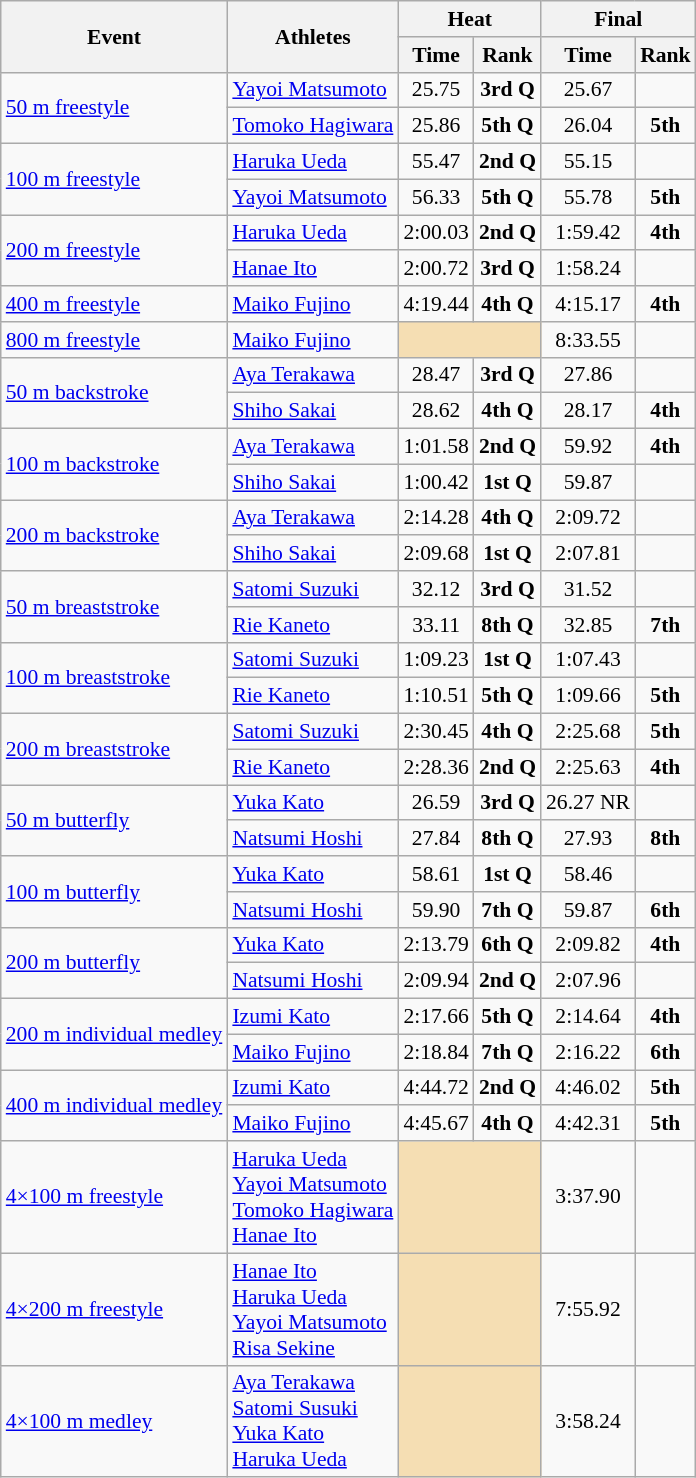<table class="wikitable" style="font-size:90%;">
<tr>
<th rowspan=2>Event</th>
<th rowspan=2>Athletes</th>
<th colspan=2>Heat</th>
<th colspan=2>Final</th>
</tr>
<tr>
<th>Time</th>
<th>Rank</th>
<th>Time</th>
<th>Rank</th>
</tr>
<tr>
<td rowspan=2><a href='#'>50 m freestyle</a></td>
<td><a href='#'>Yayoi Matsumoto</a></td>
<td align=center>25.75</td>
<td align=center><strong>3rd Q</strong></td>
<td align=center>25.67</td>
<td align=center></td>
</tr>
<tr>
<td><a href='#'>Tomoko Hagiwara</a></td>
<td align=center>25.86</td>
<td align=center><strong>5th Q</strong></td>
<td align=center>26.04</td>
<td align=center><strong>5th</strong></td>
</tr>
<tr>
<td rowspan=2><a href='#'>100 m freestyle</a></td>
<td><a href='#'>Haruka Ueda</a></td>
<td align=center>55.47</td>
<td align=center><strong>2nd Q</strong></td>
<td align=center>55.15</td>
<td align=center></td>
</tr>
<tr>
<td><a href='#'>Yayoi Matsumoto</a></td>
<td align=center>56.33</td>
<td align=center><strong>5th Q</strong></td>
<td align=center>55.78</td>
<td align=center><strong>5th</strong></td>
</tr>
<tr>
<td rowspan=2><a href='#'>200 m freestyle</a></td>
<td><a href='#'>Haruka Ueda</a></td>
<td align=center>2:00.03</td>
<td align=center><strong>2nd Q</strong></td>
<td align=center>1:59.42</td>
<td align=center><strong>4th</strong></td>
</tr>
<tr>
<td><a href='#'>Hanae Ito</a></td>
<td align=center>2:00.72</td>
<td align=center><strong>3rd Q</strong></td>
<td align=center>1:58.24</td>
<td align=center></td>
</tr>
<tr>
<td><a href='#'>400 m freestyle</a></td>
<td><a href='#'>Maiko Fujino</a></td>
<td align=center>4:19.44</td>
<td align=center><strong>4th Q</strong></td>
<td align=center>4:15.17</td>
<td align=center><strong>4th</strong></td>
</tr>
<tr>
<td><a href='#'>800 m freestyle</a></td>
<td><a href='#'>Maiko Fujino</a></td>
<td colspan="2" style="background:wheat;"></td>
<td align=center>8:33.55</td>
<td align=center></td>
</tr>
<tr>
<td rowspan=2><a href='#'>50 m backstroke</a></td>
<td><a href='#'>Aya Terakawa</a></td>
<td align=center>28.47</td>
<td align=center><strong>3rd Q</strong></td>
<td align=center>27.86</td>
<td align=center></td>
</tr>
<tr>
<td><a href='#'>Shiho Sakai</a></td>
<td align=center>28.62</td>
<td align=center><strong>4th Q</strong></td>
<td align=center>28.17</td>
<td align=center><strong>4th</strong></td>
</tr>
<tr>
<td rowspan=2><a href='#'>100 m backstroke</a></td>
<td><a href='#'>Aya Terakawa</a></td>
<td align=center>1:01.58</td>
<td align=center><strong>2nd Q</strong></td>
<td align=center>59.92</td>
<td align=center><strong>4th</strong></td>
</tr>
<tr>
<td><a href='#'>Shiho Sakai</a></td>
<td align=center>1:00.42</td>
<td align=center><strong>1st Q</strong></td>
<td align=center>59.87</td>
<td align=center></td>
</tr>
<tr>
<td rowspan=2><a href='#'>200 m backstroke</a></td>
<td><a href='#'>Aya Terakawa</a></td>
<td align=center>2:14.28</td>
<td align=center><strong>4th Q</strong></td>
<td align=center>2:09.72</td>
<td align=center></td>
</tr>
<tr>
<td><a href='#'>Shiho Sakai</a></td>
<td align=center>2:09.68</td>
<td align=center><strong>1st Q</strong></td>
<td align=center>2:07.81</td>
<td align=center></td>
</tr>
<tr>
<td rowspan=2><a href='#'>50 m breaststroke</a></td>
<td><a href='#'>Satomi Suzuki</a></td>
<td align=center>32.12</td>
<td align=center><strong>3rd Q</strong></td>
<td align=center>31.52</td>
<td align=center></td>
</tr>
<tr>
<td><a href='#'>Rie Kaneto</a></td>
<td align=center>33.11</td>
<td align=center><strong>8th Q</strong></td>
<td align=center>32.85</td>
<td align=center><strong>7th</strong></td>
</tr>
<tr>
<td rowspan=2><a href='#'>100 m breaststroke</a></td>
<td><a href='#'>Satomi Suzuki</a></td>
<td align=center>1:09.23</td>
<td align=center><strong>1st Q</strong></td>
<td align=center>1:07.43</td>
<td align=center></td>
</tr>
<tr>
<td><a href='#'>Rie Kaneto</a></td>
<td align=center>1:10.51</td>
<td align=center><strong>5th Q</strong></td>
<td align=center>1:09.66</td>
<td align=center><strong>5th</strong></td>
</tr>
<tr>
<td rowspan=2><a href='#'>200 m breaststroke</a></td>
<td><a href='#'>Satomi Suzuki</a></td>
<td align=center>2:30.45</td>
<td align=center><strong>4th Q</strong></td>
<td align=center>2:25.68</td>
<td align=center><strong>5th</strong></td>
</tr>
<tr>
<td><a href='#'>Rie Kaneto</a></td>
<td align=center>2:28.36</td>
<td align=center><strong>2nd Q</strong></td>
<td align=center>2:25.63</td>
<td align=center><strong>4th</strong></td>
</tr>
<tr>
<td rowspan=2><a href='#'>50 m butterfly</a></td>
<td><a href='#'>Yuka Kato</a></td>
<td align=center>26.59</td>
<td align=center><strong>3rd Q</strong></td>
<td align=center>26.27 NR</td>
<td align=center></td>
</tr>
<tr>
<td><a href='#'>Natsumi Hoshi</a></td>
<td align=center>27.84</td>
<td align=center><strong>8th Q</strong></td>
<td align=center>27.93</td>
<td align=center><strong>8th</strong></td>
</tr>
<tr>
<td rowspan=2><a href='#'>100 m butterfly</a></td>
<td><a href='#'>Yuka Kato</a></td>
<td align=center>58.61</td>
<td align=center><strong>1st Q</strong></td>
<td align=center>58.46</td>
<td align=center></td>
</tr>
<tr>
<td><a href='#'>Natsumi Hoshi</a></td>
<td align=center>59.90</td>
<td align=center><strong>7th Q</strong></td>
<td align=center>59.87</td>
<td align=center><strong>6th</strong></td>
</tr>
<tr>
<td rowspan=2><a href='#'>200 m butterfly</a></td>
<td><a href='#'>Yuka Kato</a></td>
<td align=center>2:13.79</td>
<td align=center><strong>6th Q</strong></td>
<td align=center>2:09.82</td>
<td align=center><strong>4th</strong></td>
</tr>
<tr>
<td><a href='#'>Natsumi Hoshi</a></td>
<td align=center>2:09.94</td>
<td align=center><strong>2nd Q</strong></td>
<td align=center>2:07.96</td>
<td align=center></td>
</tr>
<tr>
<td rowspan=2><a href='#'>200 m individual medley</a></td>
<td><a href='#'>Izumi Kato</a></td>
<td align=center>2:17.66</td>
<td align=center><strong>5th Q</strong></td>
<td align=center>2:14.64</td>
<td align=center><strong>4th</strong></td>
</tr>
<tr>
<td><a href='#'>Maiko Fujino</a></td>
<td align=center>2:18.84</td>
<td align=center><strong>7th Q</strong></td>
<td align=center>2:16.22</td>
<td align=center><strong>6th</strong></td>
</tr>
<tr>
<td rowspan=2><a href='#'>400 m individual medley</a></td>
<td><a href='#'>Izumi Kato</a></td>
<td align=center>4:44.72</td>
<td align=center><strong>2nd Q</strong></td>
<td align=center>4:46.02</td>
<td align=center><strong>5th</strong></td>
</tr>
<tr>
<td><a href='#'>Maiko Fujino</a></td>
<td align=center>4:45.67</td>
<td align=center><strong>4th Q</strong></td>
<td align=center>4:42.31</td>
<td align=center><strong>5th</strong></td>
</tr>
<tr>
<td><a href='#'>4×100 m freestyle</a></td>
<td><a href='#'>Haruka Ueda</a><br><a href='#'>Yayoi Matsumoto</a><br><a href='#'>Tomoko Hagiwara</a><br><a href='#'>Hanae Ito</a></td>
<td colspan="2" style="background:wheat;"></td>
<td align=center>3:37.90</td>
<td align=center></td>
</tr>
<tr>
<td><a href='#'>4×200 m freestyle</a></td>
<td><a href='#'>Hanae Ito</a><br><a href='#'>Haruka Ueda</a><br><a href='#'>Yayoi Matsumoto</a><br><a href='#'>Risa Sekine</a></td>
<td colspan="2" style="background:wheat;"></td>
<td align=center>7:55.92</td>
<td align=center></td>
</tr>
<tr>
<td><a href='#'>4×100 m medley</a></td>
<td><a href='#'>Aya Terakawa</a><br><a href='#'>Satomi Susuki</a><br><a href='#'>Yuka Kato</a><br><a href='#'>Haruka Ueda</a></td>
<td colspan="2" style="background:wheat;"></td>
<td align=center>3:58.24</td>
<td align=center></td>
</tr>
</table>
